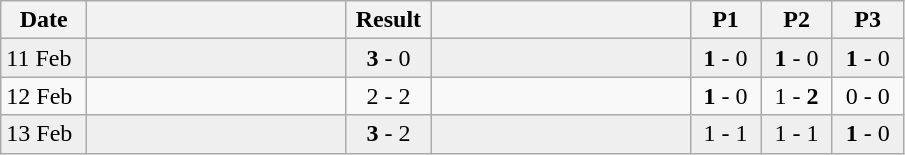<table class="wikitable">
<tr>
<th width=50px>Date</th>
<th width=165px></th>
<th width=50px>Result</th>
<th width=165px></th>
<th width=40px>P1</th>
<th width=40px>P2</th>
<th width=40px>P3</th>
</tr>
<tr bgcolor="#EFEFEF">
<td>11 Feb</td>
<td></td>
<td align="center"><strong>3</strong> - 0</td>
<td></td>
<td align="center"><strong>1</strong> - 0</td>
<td align="center"><strong>1</strong> - 0</td>
<td align="center"><strong>1</strong> - 0</td>
</tr>
<tr>
<td>12 Feb</td>
<td></td>
<td align="center">2 - 2</td>
<td></td>
<td align="center"><strong>1</strong> - 0</td>
<td align="center">1 - <strong>2</strong></td>
<td align="center">0 - 0</td>
</tr>
<tr bgcolor="#EFEFEF">
<td>13 Feb</td>
<td></td>
<td align="center"><strong>3</strong> - 2</td>
<td></td>
<td align="center">1 - 1</td>
<td align="center">1 - 1</td>
<td align="center"><strong>1</strong> - 0</td>
</tr>
</table>
